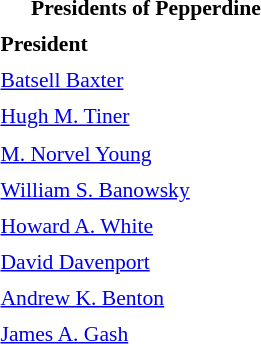<table class="toccolours" style="float:right; margin-left:1em; font-size:90%; line-height:1.4em; width:200px;">
<tr>
<th colspan="2" style="text-align: center;"><strong>Presidents of Pepperdine</strong></th>
</tr>
<tr>
<td><strong>President</strong></td>
<td></td>
</tr>
<tr>
<td><a href='#'>Batsell Baxter</a></td>
<td></td>
</tr>
<tr>
<td><a href='#'>Hugh M. Tiner</a></td>
<td></td>
</tr>
<tr>
<td><a href='#'>M. Norvel Young</a></td>
<td></td>
</tr>
<tr>
<td><a href='#'>William S. Banowsky</a></td>
<td></td>
</tr>
<tr>
<td><a href='#'>Howard A. White</a></td>
<td></td>
</tr>
<tr>
<td><a href='#'>David Davenport</a></td>
<td></td>
</tr>
<tr>
<td><a href='#'>Andrew K. Benton</a></td>
<td></td>
</tr>
<tr>
<td><a href='#'>James A. Gash</a></td>
<td></td>
</tr>
</table>
